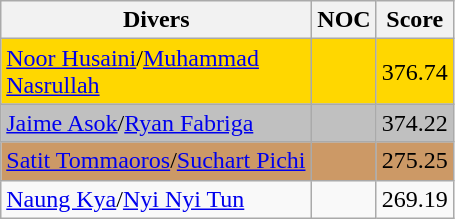<table class=wikitable style="text-align:Left">
<tr>
<th width=200>Divers</th>
<th width=10>NOC</th>
<th width=20>Score</th>
</tr>
<tr bgcolor=gold>
<td><a href='#'>Noor Husaini</a>/<a href='#'>Muhammad Nasrullah</a></td>
<td></td>
<td>376.74</td>
</tr>
<tr bgcolor=silver>
<td><a href='#'>Jaime Asok</a>/<a href='#'>Ryan Fabriga</a></td>
<td></td>
<td>374.22</td>
</tr>
<tr bgcolor=CC9966>
<td><a href='#'>Satit Tommaoros</a>/<a href='#'>Suchart Pichi</a></td>
<td></td>
<td>275.25</td>
</tr>
<tr>
<td><a href='#'>Naung Kya</a>/<a href='#'>Nyi Nyi Tun</a></td>
<td></td>
<td>269.19</td>
</tr>
</table>
